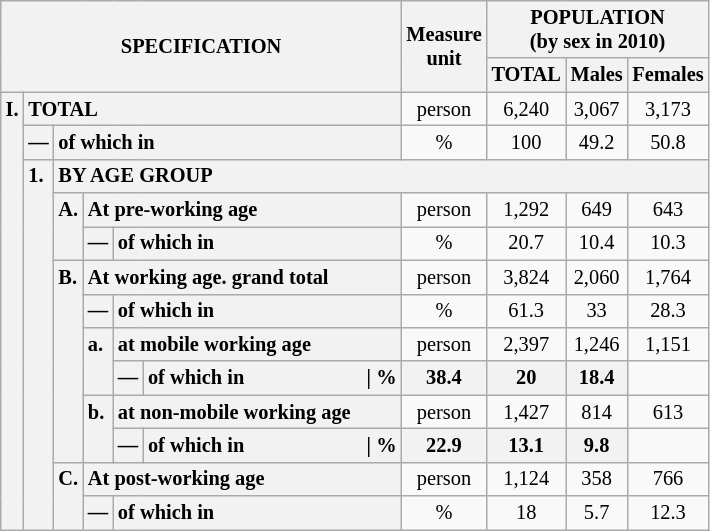<table class="wikitable" style="font-size:85%; text-align:center">
<tr>
<th rowspan="2" colspan="6">SPECIFICATION</th>
<th rowspan="2">Measure<br> unit</th>
<th colspan="3" rowspan="1">POPULATION<br> (by sex in 2010)</th>
</tr>
<tr>
<th>TOTAL</th>
<th>Males</th>
<th>Females</th>
</tr>
<tr>
<th style="text-align:left" valign="top" rowspan="13">I.</th>
<th style="text-align:left" colspan="5">TOTAL</th>
<td>person</td>
<td>6,240</td>
<td>3,067</td>
<td>3,173</td>
</tr>
<tr>
<th style="text-align:left" valign="top">—</th>
<th style="text-align:left" colspan="4">of which in</th>
<td>%</td>
<td>100</td>
<td>49.2</td>
<td>50.8</td>
</tr>
<tr>
<th style="text-align:left" valign="top" rowspan="11">1.</th>
<th style="text-align:left" colspan="19">BY AGE GROUP</th>
</tr>
<tr>
<th style="text-align:left" valign="top" rowspan="2">A.</th>
<th style="text-align:left" colspan="3">At pre-working age</th>
<td>person</td>
<td>1,292</td>
<td>649</td>
<td>643</td>
</tr>
<tr>
<th style="text-align:left" valign="top">—</th>
<th style="text-align:left" valign="top" colspan="2">of which in</th>
<td>%</td>
<td>20.7</td>
<td>10.4</td>
<td>10.3</td>
</tr>
<tr>
<th style="text-align:left" valign="top" rowspan="6">B.</th>
<th style="text-align:left" colspan="3">At working age. grand total</th>
<td>person</td>
<td>3,824</td>
<td>2,060</td>
<td>1,764</td>
</tr>
<tr>
<th style="text-align:left" valign="top">—</th>
<th style="text-align:left" valign="top" colspan="2">of which in</th>
<td>%</td>
<td>61.3</td>
<td>33</td>
<td>28.3</td>
</tr>
<tr>
<th style="text-align:left" valign="top" rowspan="2">a.</th>
<th style="text-align:left" colspan="2">at mobile working age</th>
<td>person</td>
<td>2,397</td>
<td>1,246</td>
<td>1,151</td>
</tr>
<tr>
<th style="text-align:left" valign="top">—</th>
<th style="text-align:left" valign="top" colspan="1">of which in                        | %</th>
<th>38.4</th>
<th>20</th>
<th>18.4</th>
</tr>
<tr>
<th style="text-align:left" valign="top" rowspan="2">b.</th>
<th style="text-align:left" colspan="2">at non-mobile working age</th>
<td>person</td>
<td>1,427</td>
<td>814</td>
<td>613</td>
</tr>
<tr>
<th style="text-align:left" valign="top">—</th>
<th style="text-align:left" valign="top" colspan="1">of which in                        | %</th>
<th>22.9</th>
<th>13.1</th>
<th>9.8</th>
</tr>
<tr>
<th style="text-align:left" valign="top" rowspan="2">C.</th>
<th style="text-align:left" colspan="3">At post-working age</th>
<td>person</td>
<td>1,124</td>
<td>358</td>
<td>766</td>
</tr>
<tr>
<th style="text-align:left" valign="top">—</th>
<th style="text-align:left" valign="top" colspan="2">of which in</th>
<td>%</td>
<td>18</td>
<td>5.7</td>
<td>12.3</td>
</tr>
</table>
